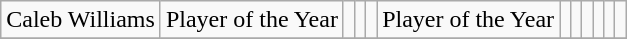<table class="wikitable sortable sortable" style="text-align: center">
<tr>
<td>Caleb Williams</td>
<td>Player of the Year</td>
<td></td>
<td></td>
<td></td>
<td>Player of the Year</td>
<td></td>
<td></td>
<td></td>
<td></td>
<td></td>
<td></td>
</tr>
<tr>
</tr>
</table>
